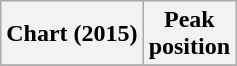<table class="wikitable plainrowheaders" style="text-align:center">
<tr>
<th scope="col">Chart (2015)</th>
<th scope="col">Peak<br> position</th>
</tr>
<tr>
</tr>
</table>
